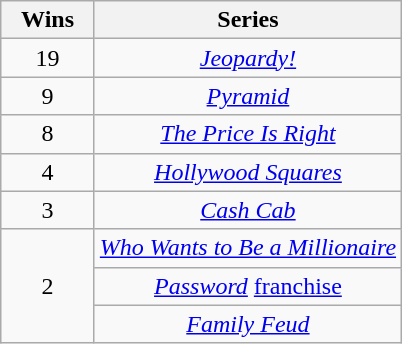<table class="wikitable" style="text-align: center;">
<tr>
<th scope="col" width="55">Wins</th>
<th scope="col" align="center">Series</th>
</tr>
<tr>
<td style="text-align:center;">19</td>
<td><em><a href='#'>Jeopardy!</a></em></td>
</tr>
<tr>
<td style="text-align:center;">9</td>
<td><em><a href='#'>Pyramid</a></em></td>
</tr>
<tr>
<td style="text-align:center;">8</td>
<td><em><a href='#'>The Price Is Right</a></em></td>
</tr>
<tr>
<td style="text-align:center;">4</td>
<td><em><a href='#'>Hollywood Squares</a></em></td>
</tr>
<tr>
<td style="text-align:center;">3</td>
<td><em><a href='#'>Cash Cab</a></em></td>
</tr>
<tr>
<td rowspan=3  style="text-align:center">2</td>
<td><em><a href='#'>Who Wants to Be a Millionaire</a></em></td>
</tr>
<tr>
<td><em><a href='#'>Password</a></em> <a href='#'>franchise</a></td>
</tr>
<tr>
<td><em><a href='#'>Family Feud</a></em></td>
</tr>
</table>
